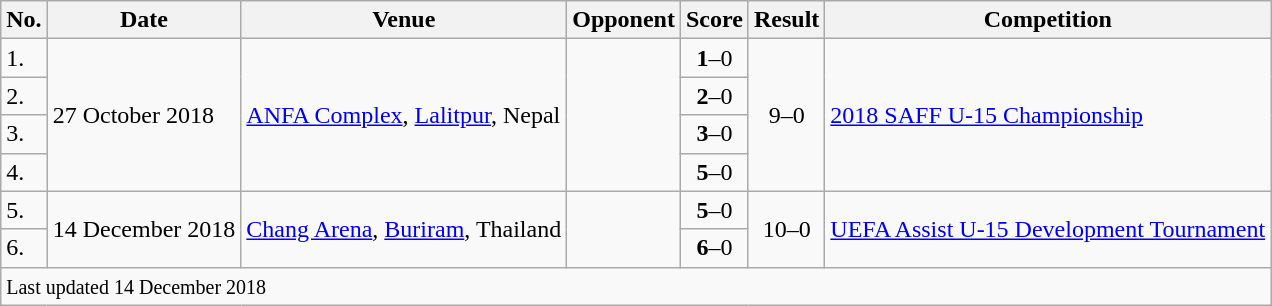<table class="wikitable" style="font-size:100%;">
<tr>
<th>No.</th>
<th>Date</th>
<th>Venue</th>
<th>Opponent</th>
<th>Score</th>
<th>Result</th>
<th>Competition</th>
</tr>
<tr>
<td>1.</td>
<td rowspan=4>27 October 2018</td>
<td rowspan="4"><a href='#'>ANFA Complex</a>, <a href='#'>Lalitpur</a>, Nepal</td>
<td rowspan=4></td>
<td align=center><strong>1</strong>–0</td>
<td align=center rowspan=4>9–0</td>
<td rowspan="4"><a href='#'>2018 SAFF U-15 Championship</a></td>
</tr>
<tr>
<td>2.</td>
<td align=center><strong>2</strong>–0</td>
</tr>
<tr>
<td>3.</td>
<td align=center><strong>3</strong>–0</td>
</tr>
<tr>
<td>4.</td>
<td align=center><strong>5</strong>–0</td>
</tr>
<tr>
<td>5.</td>
<td rowspan=2>14 December 2018</td>
<td rowspan="2"><a href='#'>Chang Arena</a>, <a href='#'>Buriram</a>, Thailand</td>
<td rowspan=2></td>
<td align=center><strong>5</strong>–0</td>
<td rowspan=2 align=center>10–0</td>
<td rowspan="2"><a href='#'>UEFA Assist U-15 Development Tournament</a></td>
</tr>
<tr>
<td>6.</td>
<td align=center><strong>6</strong>–0</td>
</tr>
<tr>
<td colspan="7"><small>Last updated 14 December 2018</small></td>
</tr>
</table>
